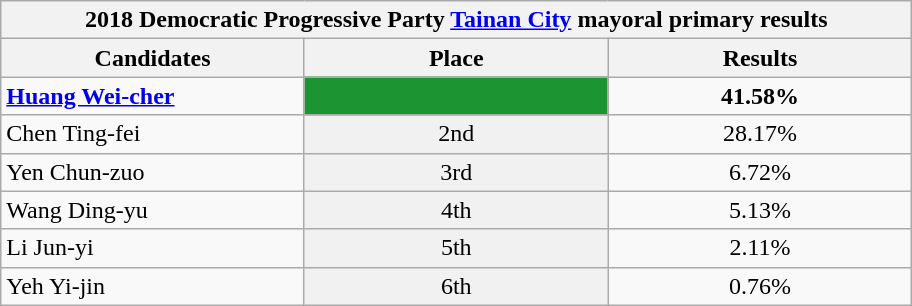<table class="wikitable collapsible">
<tr>
<th colspan="5" width=600>2018 Democratic Progressive Party <a href='#'>Tainan City</a> mayoral primary results</th>
</tr>
<tr>
<th width=80>Candidates</th>
<th width=80>Place</th>
<th width=80>Results</th>
</tr>
<tr>
<td><strong><a href='#'>Huang Wei-cher</a></strong></td>
<td style="background: #1B9431; text-align:center"><strong></strong></td>
<td style="text-align:center"><strong>41.58%</strong></td>
</tr>
<tr>
<td>Chen Ting-fei</td>
<td style="background: #f1f1f1; text-align:center">2nd</td>
<td style="text-align:center">28.17%</td>
</tr>
<tr>
<td>Yen Chun-zuo</td>
<td style="background: #f1f1f1; text-align:center">3rd</td>
<td style="text-align:center">6.72%</td>
</tr>
<tr>
<td>Wang Ding-yu</td>
<td style="background: #f1f1f1; text-align:center">4th</td>
<td style="text-align:center">5.13%</td>
</tr>
<tr>
<td>Li Jun-yi</td>
<td style="background: #f1f1f1; text-align:center">5th</td>
<td style="text-align:center">2.11%</td>
</tr>
<tr>
<td>Yeh Yi-jin</td>
<td style="background: #f1f1f1; text-align:center">6th</td>
<td style="text-align:center">0.76%</td>
</tr>
</table>
